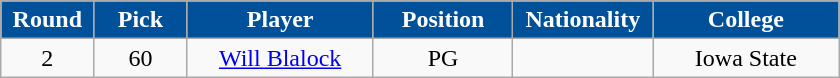<table class="wikitable sortable sortable">
<tr>
<th style="background:#00519a; color:white" width="10%">Round</th>
<th style="background:#00519a; color:white" width="10%">Pick</th>
<th style="background:#00519a; color:white" width="20%">Player</th>
<th style="background:#00519a; color:white" width="15%">Position</th>
<th style="background:#00519a; color:white" width="15%">Nationality</th>
<th style="background:#00519a; color:white" width="20%">College</th>
</tr>
<tr style="text-align: center">
<td>2</td>
<td>60</td>
<td><a href='#'>Will Blalock</a></td>
<td>PG</td>
<td></td>
<td>Iowa State</td>
</tr>
</table>
